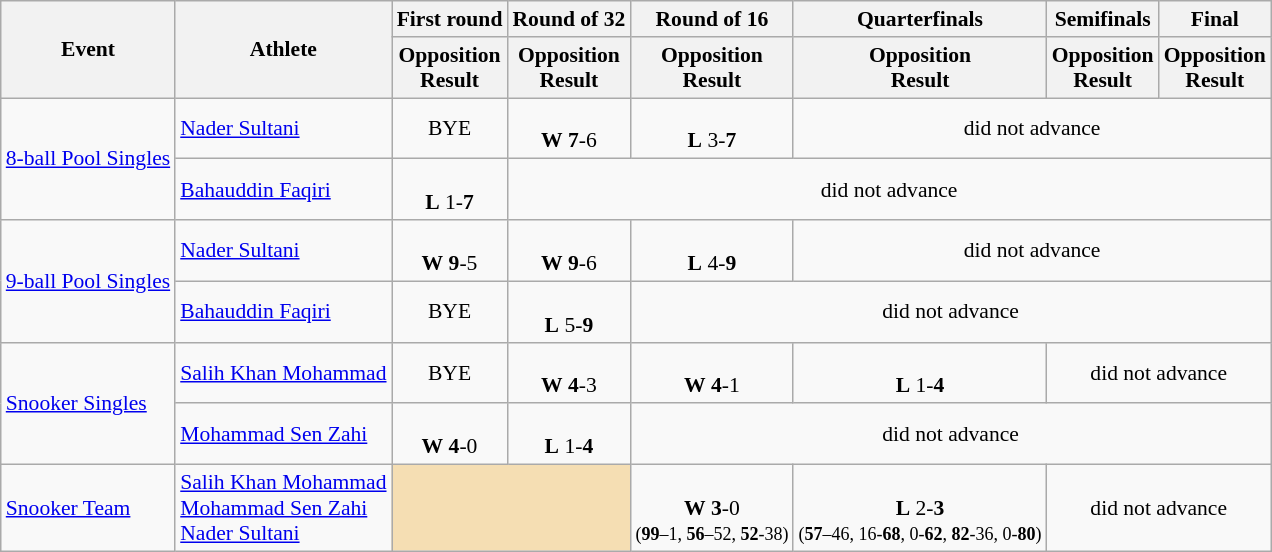<table class="wikitable" style="font-size:90%">
<tr>
<th rowspan="2">Event</th>
<th rowspan="2">Athlete</th>
<th>First round</th>
<th>Round of 32</th>
<th>Round of 16</th>
<th>Quarterfinals</th>
<th>Semifinals</th>
<th>Final</th>
</tr>
<tr>
<th>Opposition<br>Result</th>
<th>Opposition<br>Result</th>
<th>Opposition<br>Result</th>
<th>Opposition<br>Result</th>
<th>Opposition<br>Result</th>
<th>Opposition<br>Result</th>
</tr>
<tr>
<td rowspan=2><a href='#'>8-ball Pool Singles</a></td>
<td><a href='#'>Nader Sultani</a></td>
<td align=center>BYE</td>
<td align=center><br><strong>W</strong> <strong>7</strong>-6</td>
<td align=center><br><strong>L</strong> 3-<strong>7</strong></td>
<td align=center colspan="7">did not advance</td>
</tr>
<tr>
<td><a href='#'>Bahauddin Faqiri</a></td>
<td align=center><br><strong>L</strong> 1-<strong>7</strong></td>
<td align=center colspan="7">did not advance</td>
</tr>
<tr>
<td rowspan=2><a href='#'>9-ball Pool Singles</a></td>
<td><a href='#'>Nader Sultani</a></td>
<td align=center><br><strong>W</strong> <strong>9</strong>-5</td>
<td align=center><br><strong>W</strong> <strong>9</strong>-6</td>
<td align=center><br><strong>L</strong> 4-<strong>9</strong></td>
<td align=center colspan="7">did not advance</td>
</tr>
<tr>
<td><a href='#'>Bahauddin Faqiri</a></td>
<td align=center>BYE</td>
<td align=center><br><strong>L</strong> 5-<strong>9</strong></td>
<td align=center colspan="7">did not advance</td>
</tr>
<tr>
<td rowspan=2><a href='#'>Snooker Singles</a></td>
<td><a href='#'>Salih Khan Mohammad</a></td>
<td align=center>BYE</td>
<td align=center><br><strong>W</strong> <strong>4</strong>-3</td>
<td align=center><br><strong>W</strong> <strong>4</strong>-1</td>
<td align=center><br><strong>L</strong> 1-<strong>4</strong></td>
<td align=center colspan="7">did not advance</td>
</tr>
<tr>
<td><a href='#'>Mohammad Sen Zahi</a></td>
<td align=center><br><strong>W</strong> <strong>4</strong>-0</td>
<td align=center><br><strong>L</strong> 1-<strong>4</strong></td>
<td align=center colspan="7">did not advance</td>
</tr>
<tr>
<td><a href='#'>Snooker Team</a></td>
<td><a href='#'>Salih Khan Mohammad</a><br><a href='#'>Mohammad Sen Zahi</a><br><a href='#'>Nader Sultani</a></td>
<td align=center colspan=2 bgcolor=wheat></td>
<td align=center><br><strong>W</strong> <strong>3</strong>-0<br><small>(<strong>99</strong>–1, <strong>56</strong>–52, <strong>52</strong>-38)</small></td>
<td align=center><br><strong>L</strong> 2-<strong>3</strong><br><small>(<strong>57</strong>–46, 16-<strong>68</strong>, 0-<strong>62</strong>, <strong>82</strong>-36, 0-<strong>80</strong>)</small></td>
<td align=center colspan="7">did not advance</td>
</tr>
</table>
